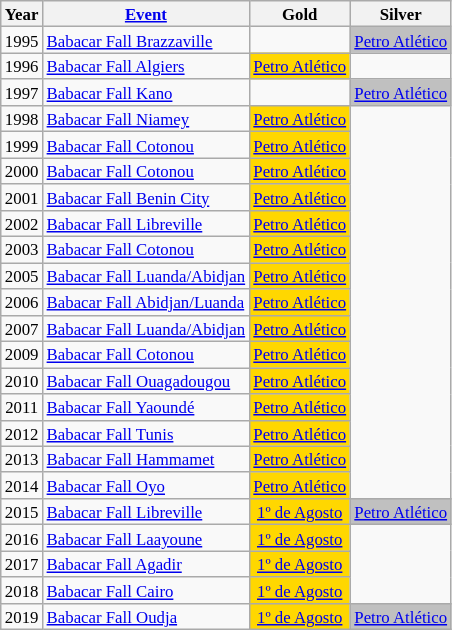<table class="wikitable" style="text-align:center; font-size:70%;">
<tr>
<th>Year</th>
<th><a href='#'>Event</a></th>
<th>Gold</th>
<th>Silver</th>
</tr>
<tr>
<td>1995</td>
<td align=left><a href='#'>Babacar Fall Brazzaville</a></td>
<td></td>
<td style="background:silver;"><a href='#'>Petro Atlético</a></td>
</tr>
<tr>
<td>1996</td>
<td align=left><a href='#'>Babacar Fall Algiers</a></td>
<td style="background:gold;"><a href='#'>Petro Atlético</a></td>
<td></td>
</tr>
<tr>
<td>1997</td>
<td align=left><a href='#'>Babacar Fall Kano</a></td>
<td></td>
<td style="background:silver;"><a href='#'>Petro Atlético</a></td>
</tr>
<tr>
<td>1998</td>
<td align=left><a href='#'>Babacar Fall Niamey</a></td>
<td style="background:gold;"><a href='#'>Petro Atlético</a></td>
</tr>
<tr>
<td>1999</td>
<td align=left><a href='#'>Babacar Fall Cotonou</a></td>
<td style="background:gold;"><a href='#'>Petro Atlético</a></td>
</tr>
<tr>
<td>2000</td>
<td align=left><a href='#'>Babacar Fall Cotonou</a></td>
<td style="background:gold;"><a href='#'>Petro Atlético</a></td>
</tr>
<tr>
<td>2001</td>
<td align=left><a href='#'>Babacar Fall Benin City</a></td>
<td style="background:gold;"><a href='#'>Petro Atlético</a></td>
</tr>
<tr>
<td>2002</td>
<td align=left><a href='#'>Babacar Fall Libreville</a></td>
<td style="background:gold;"><a href='#'>Petro Atlético</a></td>
</tr>
<tr>
<td>2003</td>
<td align=left><a href='#'>Babacar Fall Cotonou</a></td>
<td style="background:gold;"><a href='#'>Petro Atlético</a></td>
</tr>
<tr>
<td>2005</td>
<td align=left><a href='#'>Babacar Fall Luanda/Abidjan</a></td>
<td style="background:gold;"><a href='#'>Petro Atlético</a></td>
</tr>
<tr>
<td>2006</td>
<td align=left><a href='#'>Babacar Fall Abidjan/Luanda</a></td>
<td style="background:gold;"><a href='#'>Petro Atlético</a></td>
</tr>
<tr>
<td>2007</td>
<td align=left><a href='#'>Babacar Fall Luanda/Abidjan</a></td>
<td style="background:gold;"><a href='#'>Petro Atlético</a></td>
</tr>
<tr>
<td>2009</td>
<td align=left><a href='#'>Babacar Fall Cotonou</a></td>
<td style="background:gold;"><a href='#'>Petro Atlético</a></td>
</tr>
<tr>
<td>2010</td>
<td align=left><a href='#'>Babacar Fall Ouagadougou</a></td>
<td style="background:gold;"><a href='#'>Petro Atlético</a></td>
</tr>
<tr>
<td>2011</td>
<td align=left><a href='#'>Babacar Fall Yaoundé</a></td>
<td style="background:gold;"><a href='#'>Petro Atlético</a></td>
</tr>
<tr>
<td>2012</td>
<td align=left><a href='#'>Babacar Fall Tunis</a></td>
<td style="background:gold;"><a href='#'>Petro Atlético</a></td>
</tr>
<tr>
<td>2013</td>
<td align=left><a href='#'>Babacar Fall Hammamet</a></td>
<td style="background:gold;"><a href='#'>Petro Atlético</a></td>
</tr>
<tr>
<td>2014</td>
<td align=left><a href='#'>Babacar Fall Oyo</a></td>
<td style="background:gold;"><a href='#'>Petro Atlético</a></td>
</tr>
<tr>
<td>2015</td>
<td align=left><a href='#'>Babacar Fall Libreville</a></td>
<td style="background:gold;"><a href='#'>1º de Agosto</a></td>
<td style="background:silver;"><a href='#'>Petro Atlético</a></td>
</tr>
<tr>
<td>2016</td>
<td align=left><a href='#'>Babacar Fall Laayoune</a></td>
<td style="background:gold;"><a href='#'>1º de Agosto</a></td>
</tr>
<tr>
<td>2017</td>
<td align=left><a href='#'>Babacar Fall Agadir</a></td>
<td style="background:gold;"><a href='#'>1º de Agosto</a></td>
</tr>
<tr>
<td>2018</td>
<td align=left><a href='#'>Babacar Fall Cairo</a></td>
<td style="background:gold;"><a href='#'>1º de Agosto</a></td>
</tr>
<tr>
<td>2019</td>
<td align=left><a href='#'>Babacar Fall Oudja</a></td>
<td style="background:gold;"><a href='#'>1º de Agosto</a></td>
<td style="background:silver;"><a href='#'>Petro Atlético</a></td>
</tr>
</table>
